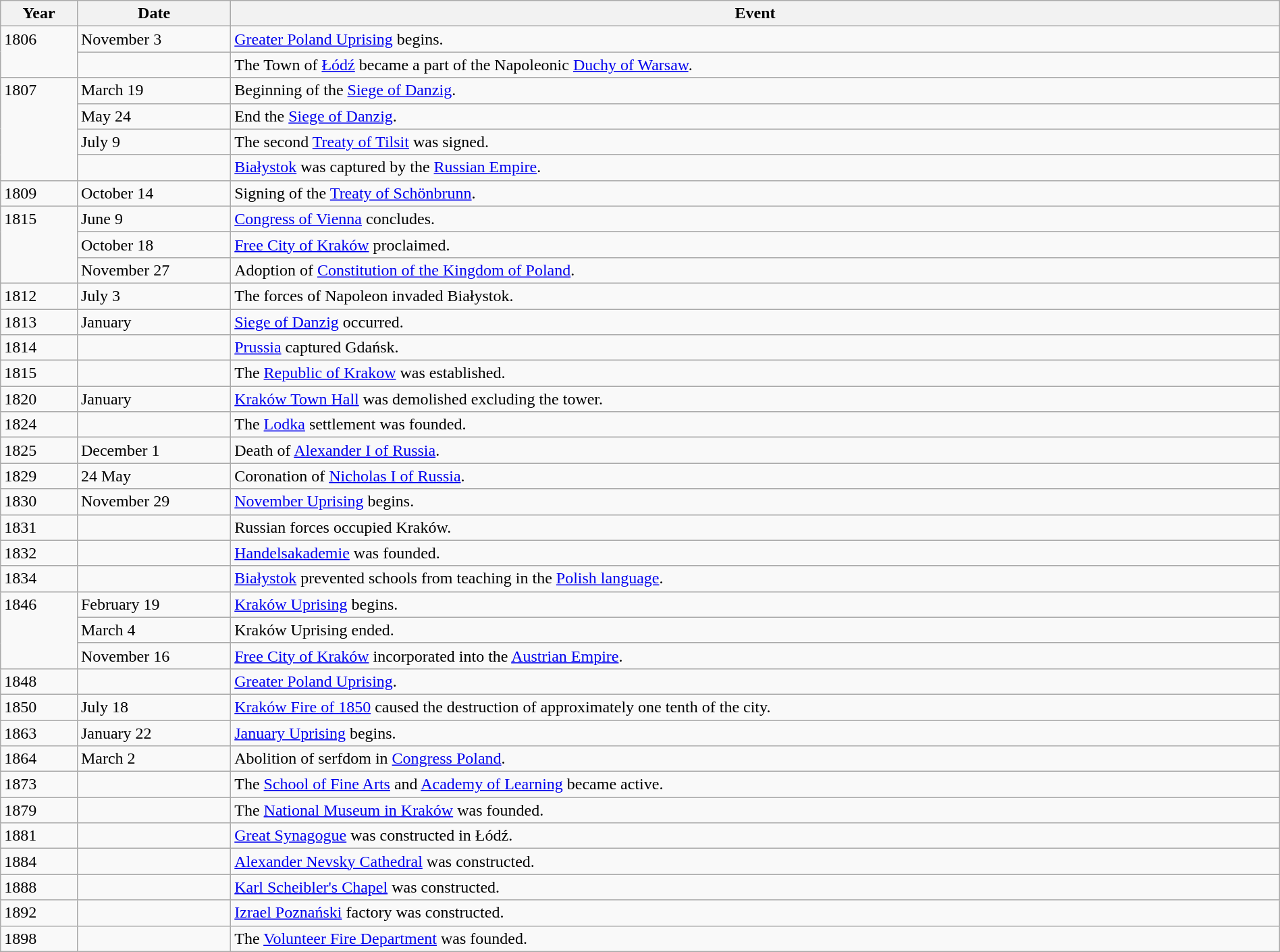<table class="wikitable" width="100%">
<tr>
<th style="width:6%">Year</th>
<th style="width:12%">Date</th>
<th>Event</th>
</tr>
<tr>
<td rowspan="2" valign="top">1806</td>
<td>November 3</td>
<td><a href='#'>Greater Poland Uprising</a> begins.</td>
</tr>
<tr>
<td></td>
<td>The Town of <a href='#'>Łódź</a> became a part of the Napoleonic <a href='#'>Duchy of Warsaw</a>.</td>
</tr>
<tr>
<td rowspan="4" valign="top">1807</td>
<td>March 19</td>
<td>Beginning of the <a href='#'>Siege of Danzig</a>.</td>
</tr>
<tr>
<td>May 24</td>
<td>End the <a href='#'>Siege of Danzig</a>.</td>
</tr>
<tr>
<td>July 9</td>
<td>The second <a href='#'>Treaty of Tilsit</a> was signed.</td>
</tr>
<tr>
<td></td>
<td><a href='#'>Białystok</a> was captured by the <a href='#'>Russian Empire</a>.</td>
</tr>
<tr>
<td>1809</td>
<td>October 14</td>
<td>Signing of the <a href='#'>Treaty of Schönbrunn</a>.</td>
</tr>
<tr>
<td rowspan="3" valign="top">1815</td>
<td>June 9</td>
<td><a href='#'>Congress of Vienna</a> concludes.</td>
</tr>
<tr>
<td>October 18</td>
<td><a href='#'>Free City of Kraków</a> proclaimed.</td>
</tr>
<tr>
<td>November 27</td>
<td>Adoption of <a href='#'>Constitution of the Kingdom of Poland</a>.</td>
</tr>
<tr>
<td>1812</td>
<td>July 3</td>
<td>The forces of Napoleon invaded Białystok.</td>
</tr>
<tr>
<td>1813</td>
<td>January</td>
<td><a href='#'>Siege of Danzig</a> occurred.</td>
</tr>
<tr>
<td>1814</td>
<td></td>
<td><a href='#'>Prussia</a> captured Gdańsk.</td>
</tr>
<tr>
<td>1815</td>
<td></td>
<td>The <a href='#'>Republic of Krakow</a> was established.</td>
</tr>
<tr>
<td>1820</td>
<td>January</td>
<td><a href='#'>Kraków Town Hall</a> was demolished excluding the tower.</td>
</tr>
<tr>
<td>1824</td>
<td></td>
<td>The <a href='#'>Lodka</a> settlement was founded.</td>
</tr>
<tr>
<td>1825</td>
<td>December 1</td>
<td>Death of <a href='#'>Alexander I of Russia</a>.</td>
</tr>
<tr>
<td>1829</td>
<td>24 May</td>
<td>Coronation of <a href='#'>Nicholas I of Russia</a>.</td>
</tr>
<tr>
<td>1830</td>
<td>November 29</td>
<td><a href='#'>November Uprising</a> begins.</td>
</tr>
<tr>
<td>1831</td>
<td></td>
<td>Russian forces occupied Kraków.</td>
</tr>
<tr>
<td>1832</td>
<td></td>
<td><a href='#'>Handelsakademie</a> was founded.</td>
</tr>
<tr>
<td>1834</td>
<td></td>
<td><a href='#'>Białystok</a> prevented schools from teaching in the <a href='#'>Polish language</a>.</td>
</tr>
<tr>
<td rowspan="3" valign="top">1846</td>
<td>February 19</td>
<td><a href='#'>Kraków Uprising</a> begins.</td>
</tr>
<tr>
<td>March 4</td>
<td>Kraków Uprising ended.</td>
</tr>
<tr>
<td>November 16</td>
<td><a href='#'>Free City of Kraków</a> incorporated into the <a href='#'>Austrian Empire</a>.</td>
</tr>
<tr>
<td>1848</td>
<td></td>
<td><a href='#'>Greater Poland Uprising</a>.</td>
</tr>
<tr>
<td>1850</td>
<td>July 18</td>
<td><a href='#'>Kraków Fire of 1850</a> caused the destruction of approximately one tenth of the city.</td>
</tr>
<tr>
<td>1863</td>
<td>January 22</td>
<td><a href='#'>January Uprising</a> begins.</td>
</tr>
<tr>
<td>1864</td>
<td>March 2</td>
<td>Abolition of serfdom in <a href='#'>Congress Poland</a>.</td>
</tr>
<tr>
<td>1873</td>
<td></td>
<td>The <a href='#'>School of Fine Arts</a> and <a href='#'>Academy of Learning</a> became active.</td>
</tr>
<tr>
<td>1879</td>
<td></td>
<td>The <a href='#'>National Museum in Kraków</a> was founded.</td>
</tr>
<tr>
<td>1881</td>
<td></td>
<td><a href='#'>Great Synagogue</a> was constructed in Łódź.</td>
</tr>
<tr>
<td>1884</td>
<td></td>
<td><a href='#'>Alexander Nevsky Cathedral</a> was constructed.</td>
</tr>
<tr>
<td>1888</td>
<td></td>
<td><a href='#'>Karl Scheibler's Chapel</a> was constructed.</td>
</tr>
<tr>
<td>1892</td>
<td></td>
<td><a href='#'>Izrael Poznański</a> factory was constructed.</td>
</tr>
<tr>
<td>1898</td>
<td></td>
<td>The <a href='#'>Volunteer Fire Department</a> was founded.</td>
</tr>
</table>
